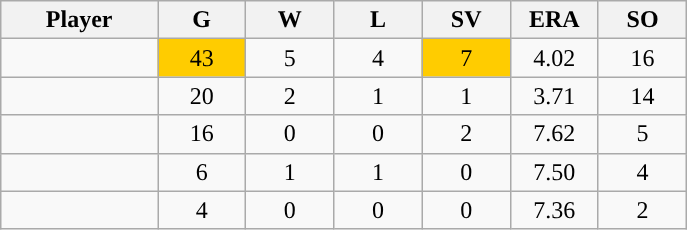<table class="wikitable sortable">
<tr>
<th bgcolor="#DDDDFF" width="16%">Player</th>
<th bgcolor="#DDDDFF" width="9%">G</th>
<th bgcolor="#DDDDFF" width="9%">W</th>
<th bgcolor="#DDDDFF" width="9%">L</th>
<th bgcolor="#DDDDFF" width="9%">SV</th>
<th bgcolor="#DDDDFF" width="9%">ERA</th>
<th bgcolor="#DDDDFF" width="9%">SO</th>
</tr>
<tr align="center">
<td></td>
<td style="background:#fc0;">43</td>
<td>5</td>
<td>4</td>
<td style="background:#fc0;">7</td>
<td>4.02</td>
<td>16</td>
</tr>
<tr align="center">
<td></td>
<td>20</td>
<td>2</td>
<td>1</td>
<td>1</td>
<td>3.71</td>
<td>14</td>
</tr>
<tr align="center">
<td></td>
<td>16</td>
<td>0</td>
<td>0</td>
<td>2</td>
<td>7.62</td>
<td>5</td>
</tr>
<tr align="center">
<td></td>
<td>6</td>
<td>1</td>
<td>1</td>
<td>0</td>
<td>7.50</td>
<td>4</td>
</tr>
<tr align="center">
<td></td>
<td>4</td>
<td>0</td>
<td>0</td>
<td>0</td>
<td>7.36</td>
<td>2</td>
</tr>
</table>
